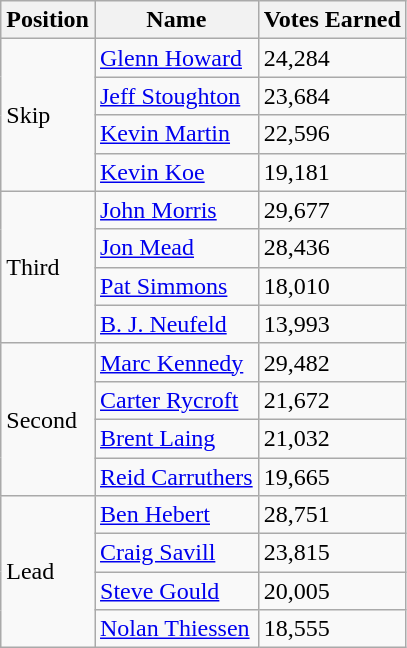<table class="wikitable sortable">
<tr>
<th>Position</th>
<th>Name</th>
<th>Votes Earned</th>
</tr>
<tr>
<td rowspan=4>Skip</td>
<td><a href='#'>Glenn Howard</a></td>
<td>24,284</td>
</tr>
<tr>
<td><a href='#'>Jeff Stoughton</a></td>
<td>23,684</td>
</tr>
<tr>
<td><a href='#'>Kevin Martin</a></td>
<td>22,596</td>
</tr>
<tr>
<td><a href='#'>Kevin Koe</a></td>
<td>19,181</td>
</tr>
<tr>
<td rowspan=4>Third</td>
<td><a href='#'>John Morris</a></td>
<td>29,677</td>
</tr>
<tr>
<td><a href='#'>Jon Mead</a></td>
<td>28,436</td>
</tr>
<tr>
<td><a href='#'>Pat Simmons</a></td>
<td>18,010</td>
</tr>
<tr>
<td><a href='#'>B. J. Neufeld</a></td>
<td>13,993</td>
</tr>
<tr>
<td rowspan=4>Second</td>
<td><a href='#'>Marc Kennedy</a></td>
<td>29,482</td>
</tr>
<tr>
<td><a href='#'>Carter Rycroft</a></td>
<td>21,672</td>
</tr>
<tr>
<td><a href='#'>Brent Laing</a></td>
<td>21,032</td>
</tr>
<tr>
<td><a href='#'>Reid Carruthers</a></td>
<td>19,665</td>
</tr>
<tr>
<td rowspan=4>Lead</td>
<td><a href='#'>Ben Hebert</a></td>
<td>28,751</td>
</tr>
<tr>
<td><a href='#'>Craig Savill</a></td>
<td>23,815</td>
</tr>
<tr>
<td><a href='#'>Steve Gould</a></td>
<td>20,005</td>
</tr>
<tr>
<td><a href='#'>Nolan Thiessen</a></td>
<td>18,555</td>
</tr>
</table>
